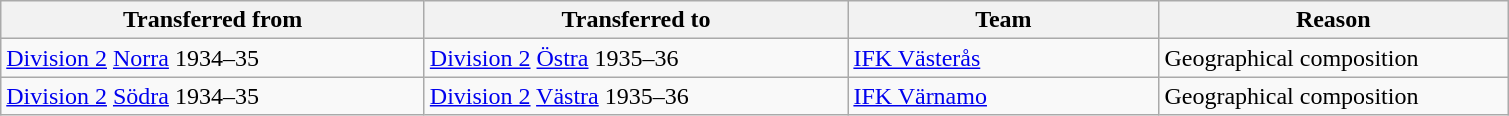<table class="wikitable" style="text-align: left;">
<tr>
<th style="width: 275px;">Transferred from</th>
<th style="width: 275px;">Transferred to</th>
<th style="width: 200px;">Team</th>
<th style="width: 225px;">Reason</th>
</tr>
<tr>
<td><a href='#'>Division 2</a> <a href='#'>Norra</a> 1934–35</td>
<td><a href='#'>Division 2</a> <a href='#'>Östra</a> 1935–36</td>
<td><a href='#'>IFK Västerås</a></td>
<td>Geographical composition</td>
</tr>
<tr>
<td><a href='#'>Division 2</a> <a href='#'>Södra</a> 1934–35</td>
<td><a href='#'>Division 2</a> <a href='#'>Västra</a> 1935–36</td>
<td><a href='#'>IFK Värnamo</a></td>
<td>Geographical composition</td>
</tr>
</table>
